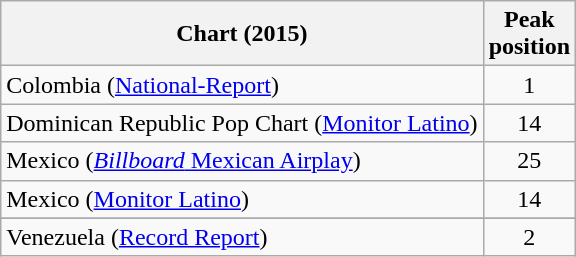<table class="wikitable sortable">
<tr>
<th>Chart (2015)</th>
<th>Peak<br>position</th>
</tr>
<tr>
<td>Colombia (<a href='#'>National-Report</a>)</td>
<td align="center">1</td>
</tr>
<tr>
<td>Dominican Republic Pop Chart (<a href='#'>Monitor Latino</a>)</td>
<td align="center">14</td>
</tr>
<tr>
<td>Mexico (<a href='#'><em>Billboard</em> Mexican Airplay</a>)</td>
<td align="center">25</td>
</tr>
<tr>
<td>Mexico (<a href='#'>Monitor Latino</a>)</td>
<td align="center">14</td>
</tr>
<tr>
</tr>
<tr>
</tr>
<tr>
</tr>
<tr>
</tr>
<tr>
</tr>
<tr>
<td>Venezuela (<a href='#'>Record Report</a>)</td>
<td style="text-align:center;">2</td>
</tr>
</table>
